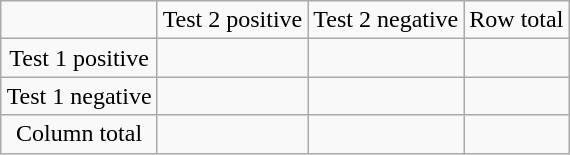<table class="wikitable" style="text-align:center; margin:1em auto;">
<tr>
<td></td>
<td>Test 2 positive</td>
<td>Test 2 negative</td>
<td>Row total</td>
</tr>
<tr>
<td>Test 1 positive</td>
<td></td>
<td></td>
<td></td>
</tr>
<tr>
<td>Test 1 negative</td>
<td></td>
<td></td>
<td></td>
</tr>
<tr>
<td>Column total</td>
<td></td>
<td></td>
<td></td>
</tr>
</table>
